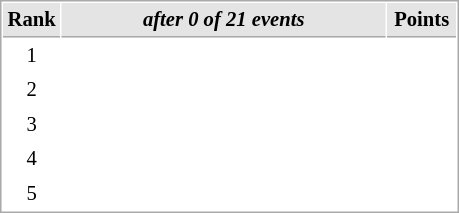<table cellspacing="1" cellpadding="3" style="border:1px solid #AAAAAA;font-size:86%">
<tr style="background-color: #E4E4E4;">
<th style="border-bottom:1px solid #AAAAAA; width: 10px;">Rank</th>
<th style="border-bottom:1px solid #AAAAAA; width: 210px;"><em>after 0 of 21 events</em> </th>
<th style="border-bottom:1px solid #AAAAAA; width: 40px;">Points</th>
</tr>
<tr>
<td align=center>1</td>
<td></td>
<td align=center></td>
</tr>
<tr>
<td align=center>2</td>
<td></td>
<td align=center></td>
</tr>
<tr>
<td align=center>3</td>
<td></td>
<td align=center></td>
</tr>
<tr>
<td align=center>4</td>
<td></td>
<td align=center></td>
</tr>
<tr>
<td align=center>5</td>
<td></td>
<td align=center></td>
</tr>
</table>
